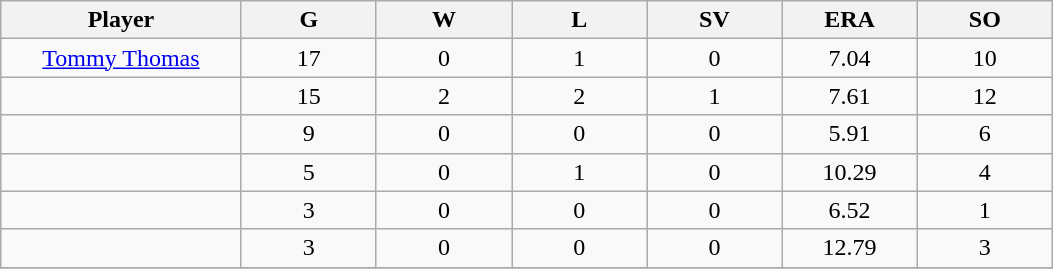<table class="wikitable sortable">
<tr>
<th bgcolor="#DDDDFF" width="16%">Player</th>
<th bgcolor="#DDDDFF" width="9%">G</th>
<th bgcolor="#DDDDFF" width="9%">W</th>
<th bgcolor="#DDDDFF" width="9%">L</th>
<th bgcolor="#DDDDFF" width="9%">SV</th>
<th bgcolor="#DDDDFF" width="9%">ERA</th>
<th bgcolor="#DDDDFF" width="9%">SO</th>
</tr>
<tr align="center">
<td><a href='#'>Tommy Thomas</a></td>
<td>17</td>
<td>0</td>
<td>1</td>
<td>0</td>
<td>7.04</td>
<td>10</td>
</tr>
<tr align=center>
<td></td>
<td>15</td>
<td>2</td>
<td>2</td>
<td>1</td>
<td>7.61</td>
<td>12</td>
</tr>
<tr align="center">
<td></td>
<td>9</td>
<td>0</td>
<td>0</td>
<td>0</td>
<td>5.91</td>
<td>6</td>
</tr>
<tr align="center">
<td></td>
<td>5</td>
<td>0</td>
<td>1</td>
<td>0</td>
<td>10.29</td>
<td>4</td>
</tr>
<tr align="center">
<td></td>
<td>3</td>
<td>0</td>
<td>0</td>
<td>0</td>
<td>6.52</td>
<td>1</td>
</tr>
<tr align="center">
<td></td>
<td>3</td>
<td>0</td>
<td>0</td>
<td>0</td>
<td>12.79</td>
<td>3</td>
</tr>
<tr align="center">
</tr>
</table>
